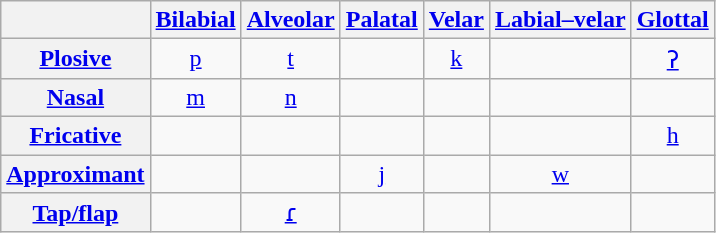<table class="wikitable" style="text-align:center">
<tr>
<th></th>
<th><a href='#'>Bilabial</a></th>
<th><a href='#'>Alveolar</a></th>
<th><a href='#'>Palatal</a></th>
<th><a href='#'>Velar</a></th>
<th><a href='#'>Labial–velar</a></th>
<th><a href='#'>Glottal</a></th>
</tr>
<tr>
<th><a href='#'>Plosive</a></th>
<td><a href='#'> p</a></td>
<td><a href='#'> t</a></td>
<td></td>
<td><a href='#'> k</a></td>
<td></td>
<td><a href='#'> ʔ</a></td>
</tr>
<tr>
<th><a href='#'>Nasal</a></th>
<td><a href='#'> m</a></td>
<td><a href='#'> n</a></td>
<td></td>
<td></td>
<td></td>
<td></td>
</tr>
<tr>
<th><a href='#'>Fricative</a></th>
<td></td>
<td></td>
<td></td>
<td></td>
<td></td>
<td><a href='#'> h</a></td>
</tr>
<tr>
<th><a href='#'>Approximant</a></th>
<td></td>
<td></td>
<td><a href='#'> j</a></td>
<td></td>
<td><a href='#'> w</a></td>
<td></td>
</tr>
<tr>
<th><a href='#'>Tap/flap</a></th>
<td></td>
<td><a href='#'> ɾ</a></td>
<td></td>
<td></td>
<td></td>
<td></td>
</tr>
</table>
